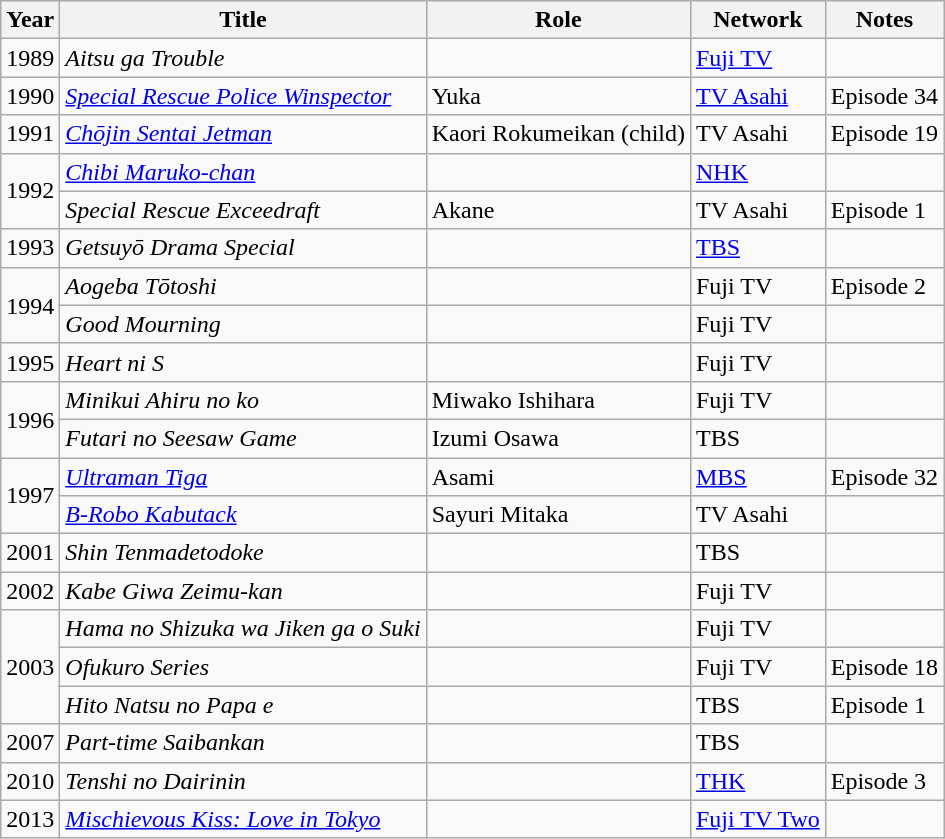<table class="wikitable">
<tr>
<th>Year</th>
<th>Title</th>
<th>Role</th>
<th>Network</th>
<th>Notes</th>
</tr>
<tr>
<td>1989</td>
<td><em>Aitsu ga Trouble</em></td>
<td></td>
<td><a href='#'>Fuji TV</a></td>
<td></td>
</tr>
<tr>
<td>1990</td>
<td><em><a href='#'>Special Rescue Police Winspector</a></em></td>
<td>Yuka</td>
<td><a href='#'>TV Asahi</a></td>
<td>Episode 34</td>
</tr>
<tr>
<td>1991</td>
<td><em><a href='#'>Chōjin Sentai Jetman</a></em></td>
<td>Kaori Rokumeikan (child)</td>
<td>TV Asahi</td>
<td>Episode 19</td>
</tr>
<tr>
<td rowspan="2">1992</td>
<td><em><a href='#'>Chibi Maruko-chan</a></em></td>
<td></td>
<td><a href='#'>NHK</a></td>
<td></td>
</tr>
<tr>
<td><em>Special Rescue Exceedraft</em></td>
<td>Akane</td>
<td>TV Asahi</td>
<td>Episode 1</td>
</tr>
<tr>
<td>1993</td>
<td><em>Getsuyō Drama Special</em></td>
<td></td>
<td><a href='#'>TBS</a></td>
<td></td>
</tr>
<tr>
<td rowspan="2">1994</td>
<td><em>Aogeba Tōtoshi</em></td>
<td></td>
<td>Fuji TV</td>
<td>Episode 2</td>
</tr>
<tr>
<td><em>Good Mourning</em></td>
<td></td>
<td>Fuji TV</td>
<td></td>
</tr>
<tr>
<td>1995</td>
<td><em>Heart ni S</em></td>
<td></td>
<td>Fuji TV</td>
<td></td>
</tr>
<tr>
<td rowspan="2">1996</td>
<td><em>Minikui Ahiru no ko</em></td>
<td>Miwako Ishihara</td>
<td>Fuji TV</td>
<td></td>
</tr>
<tr>
<td><em>Futari no Seesaw Game</em></td>
<td>Izumi Osawa</td>
<td>TBS</td>
<td></td>
</tr>
<tr>
<td rowspan="2">1997</td>
<td><em><a href='#'>Ultraman Tiga</a></em></td>
<td>Asami</td>
<td><a href='#'>MBS</a></td>
<td>Episode 32</td>
</tr>
<tr>
<td><em><a href='#'>B-Robo Kabutack</a></em></td>
<td>Sayuri Mitaka</td>
<td>TV Asahi</td>
<td></td>
</tr>
<tr>
<td>2001</td>
<td><em>Shin Tenmadetodoke</em></td>
<td></td>
<td>TBS</td>
<td></td>
</tr>
<tr>
<td>2002</td>
<td><em>Kabe Giwa Zeimu-kan</em></td>
<td></td>
<td>Fuji TV</td>
<td></td>
</tr>
<tr>
<td rowspan="3">2003</td>
<td><em>Hama no Shizuka wa Jiken ga o Suki</em></td>
<td></td>
<td>Fuji TV</td>
<td></td>
</tr>
<tr>
<td><em>Ofukuro Series</em></td>
<td></td>
<td>Fuji TV</td>
<td>Episode 18</td>
</tr>
<tr>
<td><em>Hito Natsu no Papa e</em></td>
<td></td>
<td>TBS</td>
<td>Episode 1</td>
</tr>
<tr>
<td>2007</td>
<td><em>Part-time Saibankan</em></td>
<td></td>
<td>TBS</td>
<td></td>
</tr>
<tr>
<td>2010</td>
<td><em>Tenshi no Dairinin</em></td>
<td></td>
<td><a href='#'>THK</a></td>
<td>Episode 3</td>
</tr>
<tr>
<td>2013</td>
<td><em><a href='#'>Mischievous Kiss: Love in Tokyo</a></em></td>
<td></td>
<td><a href='#'>Fuji TV Two</a></td>
<td></td>
</tr>
</table>
